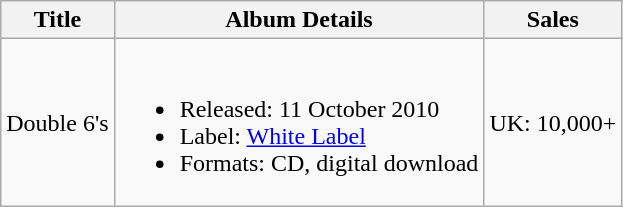<table class="wikitable">
<tr Studio albums>
<th>Title</th>
<th>Album Details</th>
<th>Sales</th>
</tr>
<tr>
<td>Double 6's</td>
<td><br><ul><li>Released: 11 October 2010</li><li>Label: <a href='#'>White Label</a></li><li>Formats: CD, digital download</li></ul></td>
<td>UK: 10,000+</td>
</tr>
</table>
